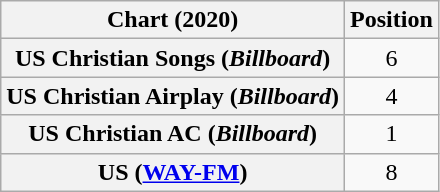<table class="wikitable plainrowheaders" style="text-align:center">
<tr>
<th scope="col">Chart (2020)</th>
<th scope="col">Position</th>
</tr>
<tr>
<th scope="row">US Christian Songs (<em>Billboard</em>)</th>
<td>6</td>
</tr>
<tr>
<th scope="row">US Christian Airplay (<em>Billboard</em>)</th>
<td>4</td>
</tr>
<tr>
<th scope="row">US Christian AC (<em>Billboard</em>)</th>
<td>1</td>
</tr>
<tr>
<th scope="row">US (<a href='#'>WAY-FM</a>)</th>
<td>8</td>
</tr>
</table>
